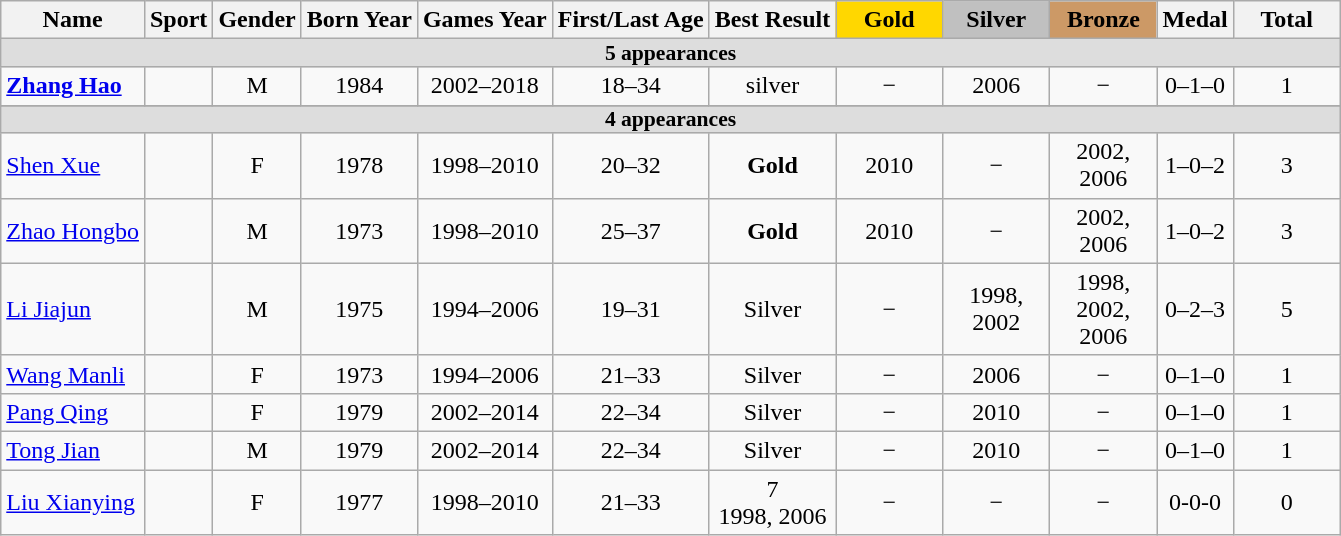<table class="wikitable" style="text-align: center;">
<tr>
<th>Name</th>
<th>Sport</th>
<th>Gender</th>
<th>Born Year</th>
<th>Games Year</th>
<th>First/Last Age</th>
<th>Best Result</th>
<th style="background:gold; width:4.0em; font-weight:bold;">Gold</th>
<th style="background:silver; width:4.0em; font-weight:bold;">Silver</th>
<th style="background:#c96; width:4.0em; font-weight:bold;">Bronze</th>
<th>Medal</th>
<th style="width:4.0em;">Total</th>
</tr>
<tr style="background:#ddd;">
<td colspan="12" style="text-align:center; font-size:90%; line-height:12px;"><strong>5 appearances</strong></td>
</tr>
<tr>
<td align=left><strong><a href='#'>Zhang Hao</a></strong></td>
<td></td>
<td>M</td>
<td>1984</td>
<td>2002–2018</td>
<td>18–34</td>
<td>silver</td>
<td>−</td>
<td>2006</td>
<td>−</td>
<td>0–1–0</td>
<td>1</td>
</tr>
<tr>
</tr>
<tr style="background:#ddd;">
<td colspan="12" style="text-align:center; font-size:90%; line-height:12px;"><strong>4 appearances</strong></td>
</tr>
<tr>
<td align=left><a href='#'>Shen Xue</a></td>
<td></td>
<td>F</td>
<td>1978</td>
<td>1998–2010</td>
<td>20–32</td>
<td><strong>Gold</strong></td>
<td>2010</td>
<td>−</td>
<td>2002, 2006</td>
<td>1–0–2</td>
<td>3</td>
</tr>
<tr>
<td align=left><a href='#'>Zhao Hongbo</a></td>
<td></td>
<td>M</td>
<td>1973</td>
<td>1998–2010</td>
<td>25–37</td>
<td><strong>Gold</strong></td>
<td>2010</td>
<td>−</td>
<td>2002, 2006</td>
<td>1–0–2</td>
<td>3</td>
</tr>
<tr>
<td align=left><a href='#'>Li Jiajun</a></td>
<td></td>
<td>M</td>
<td>1975</td>
<td>1994–2006</td>
<td>19–31</td>
<td>Silver</td>
<td>−</td>
<td>1998, 2002</td>
<td>1998, 2002, 2006</td>
<td>0–2–3</td>
<td>5</td>
</tr>
<tr>
<td align=left><a href='#'>Wang Manli</a></td>
<td></td>
<td>F</td>
<td>1973</td>
<td>1994–2006</td>
<td>21–33</td>
<td>Silver</td>
<td>−</td>
<td>2006</td>
<td>−</td>
<td>0–1–0</td>
<td>1</td>
</tr>
<tr>
<td align=left><a href='#'>Pang Qing</a></td>
<td></td>
<td>F</td>
<td>1979</td>
<td>2002–2014</td>
<td>22–34</td>
<td>Silver</td>
<td>−</td>
<td>2010</td>
<td>−</td>
<td>0–1–0</td>
<td>1</td>
</tr>
<tr>
<td align=left><a href='#'>Tong Jian</a></td>
<td></td>
<td>M</td>
<td>1979</td>
<td>2002–2014</td>
<td>22–34</td>
<td>Silver</td>
<td>−</td>
<td>2010</td>
<td>−</td>
<td>0–1–0</td>
<td>1</td>
</tr>
<tr>
<td align=left><a href='#'>Liu Xianying</a></td>
<td></td>
<td>F</td>
<td>1977</td>
<td>1998–2010</td>
<td>21–33</td>
<td>7 <br> 1998, 2006</td>
<td>−</td>
<td>−</td>
<td>−</td>
<td>0-0-0</td>
<td>0</td>
</tr>
</table>
